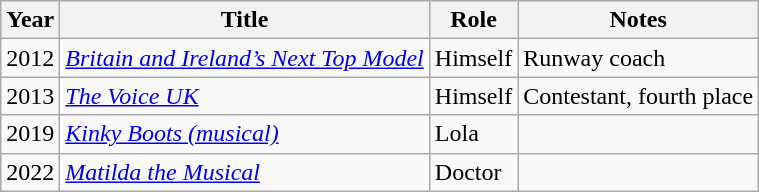<table class="wikitable">
<tr>
<th>Year</th>
<th>Title</th>
<th>Role</th>
<th>Notes</th>
</tr>
<tr>
<td>2012</td>
<td><em><a href='#'>Britain and Ireland’s Next Top Model</a></em></td>
<td>Himself</td>
<td>Runway coach</td>
</tr>
<tr>
<td>2013</td>
<td><em><a href='#'>The Voice UK</a></em></td>
<td>Himself</td>
<td>Contestant, fourth place</td>
</tr>
<tr>
<td>2019</td>
<td><em><a href='#'>Kinky Boots (musical)</a></em></td>
<td>Lola</td>
<td></td>
</tr>
<tr>
<td>2022</td>
<td><em><a href='#'>Matilda the Musical</a></em></td>
<td>Doctor</td>
<td></td>
</tr>
</table>
